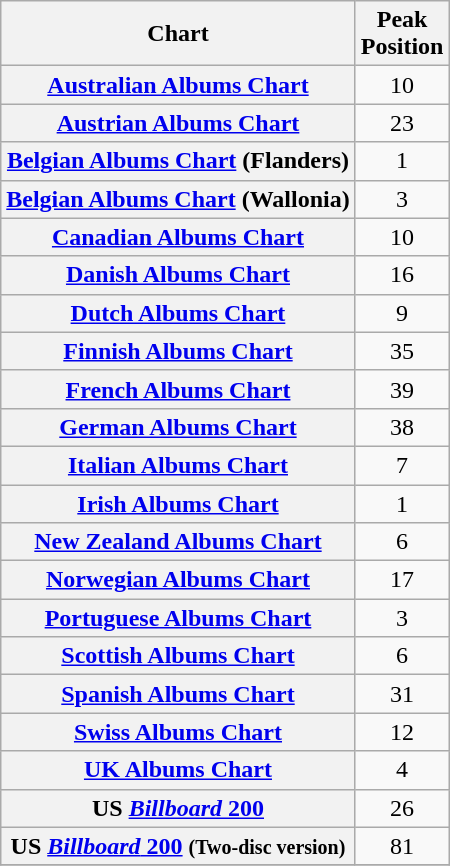<table class="wikitable sortable plainrowheaders" style="text-align:center;">
<tr>
<th>Chart</th>
<th>Peak<br>Position</th>
</tr>
<tr>
<th scope="row"><a href='#'>Australian Albums Chart</a></th>
<td>10</td>
</tr>
<tr>
<th scope="row"><a href='#'>Austrian Albums Chart</a></th>
<td>23</td>
</tr>
<tr>
<th scope="row"><a href='#'>Belgian Albums Chart</a> (Flanders)</th>
<td>1</td>
</tr>
<tr>
<th scope="row"><a href='#'>Belgian Albums Chart</a> (Wallonia)</th>
<td>3</td>
</tr>
<tr>
<th scope="row"><a href='#'>Canadian Albums Chart</a></th>
<td>10</td>
</tr>
<tr>
<th scope="row"><a href='#'>Danish Albums Chart</a></th>
<td>16</td>
</tr>
<tr>
<th scope="row"><a href='#'>Dutch Albums Chart</a></th>
<td>9</td>
</tr>
<tr>
<th scope="row"><a href='#'>Finnish Albums Chart</a></th>
<td>35</td>
</tr>
<tr>
<th scope="row"><a href='#'>French Albums Chart</a></th>
<td>39</td>
</tr>
<tr>
<th scope="row"><a href='#'>German Albums Chart</a></th>
<td>38</td>
</tr>
<tr>
<th scope="row"><a href='#'>Italian Albums Chart</a></th>
<td>7</td>
</tr>
<tr>
<th scope="row"><a href='#'>Irish Albums Chart</a></th>
<td>1</td>
</tr>
<tr>
<th scope="row"><a href='#'>New Zealand Albums Chart</a></th>
<td>6</td>
</tr>
<tr>
<th scope="row"><a href='#'>Norwegian Albums Chart</a></th>
<td>17</td>
</tr>
<tr>
<th scope="row"><a href='#'>Portuguese Albums Chart</a></th>
<td>3</td>
</tr>
<tr>
<th scope="row"><a href='#'>Scottish Albums Chart</a></th>
<td>6</td>
</tr>
<tr>
<th scope="row"><a href='#'>Spanish Albums Chart</a></th>
<td>31</td>
</tr>
<tr>
<th scope="row"><a href='#'>Swiss Albums Chart</a></th>
<td>12</td>
</tr>
<tr>
<th scope="row"><a href='#'>UK Albums Chart</a></th>
<td>4</td>
</tr>
<tr>
<th scope="row">US <a href='#'><em>Billboard</em> 200</a></th>
<td>26</td>
</tr>
<tr>
<th scope="row">US <a href='#'><em>Billboard</em> 200</a> <small>(Two-disc version)</small></th>
<td>81</td>
</tr>
<tr>
</tr>
</table>
